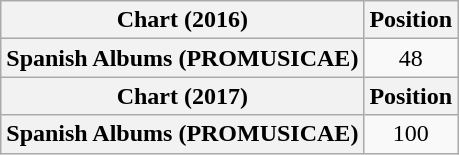<table class="wikitable sortable plainrowheaders" style="text-align:center">
<tr>
<th scope="col">Chart (2016)</th>
<th scope="col">Position</th>
</tr>
<tr>
<th scope="row">Spanish Albums (PROMUSICAE)</th>
<td>48</td>
</tr>
<tr>
<th scope="col">Chart (2017)</th>
<th scope="col">Position</th>
</tr>
<tr>
<th scope="row">Spanish Albums (PROMUSICAE)</th>
<td>100</td>
</tr>
</table>
